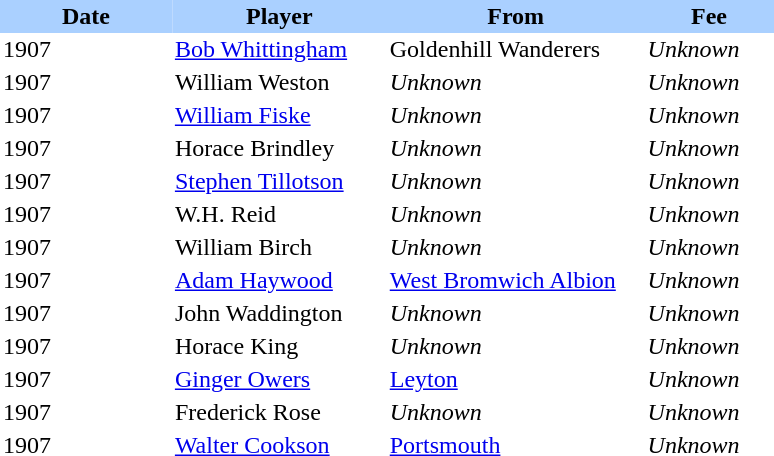<table border="0" cellspacing="0" cellpadding="2">
<tr bgcolor=AAD0FF>
<th width=20%>Date</th>
<th width=25%>Player</th>
<th width=30%>From</th>
<th width=15%>Fee</th>
</tr>
<tr>
<td>1907</td>
<td><a href='#'>Bob Whittingham</a></td>
<td>Goldenhill Wanderers</td>
<td><em>Unknown</em></td>
</tr>
<tr>
<td>1907</td>
<td>William Weston</td>
<td><em>Unknown</em></td>
<td><em>Unknown</em></td>
</tr>
<tr>
<td>1907</td>
<td><a href='#'>William Fiske</a></td>
<td><em>Unknown</em></td>
<td><em>Unknown</em></td>
</tr>
<tr>
<td>1907</td>
<td>Horace Brindley</td>
<td><em>Unknown</em></td>
<td><em>Unknown</em></td>
</tr>
<tr>
<td>1907</td>
<td><a href='#'>Stephen Tillotson</a></td>
<td><em>Unknown</em></td>
<td><em>Unknown</em></td>
</tr>
<tr>
<td>1907</td>
<td>W.H. Reid</td>
<td><em>Unknown</em></td>
<td><em>Unknown</em></td>
</tr>
<tr>
<td>1907</td>
<td>William Birch</td>
<td><em>Unknown</em></td>
<td><em>Unknown</em></td>
</tr>
<tr>
<td>1907</td>
<td><a href='#'>Adam Haywood</a></td>
<td><a href='#'>West Bromwich Albion</a></td>
<td><em>Unknown</em></td>
</tr>
<tr>
<td>1907</td>
<td>John Waddington</td>
<td><em>Unknown</em></td>
<td><em>Unknown</em></td>
</tr>
<tr>
<td>1907</td>
<td>Horace King</td>
<td><em>Unknown</em></td>
<td><em>Unknown</em></td>
</tr>
<tr>
<td>1907</td>
<td><a href='#'>Ginger Owers</a></td>
<td><a href='#'>Leyton</a></td>
<td><em>Unknown</em></td>
</tr>
<tr>
<td>1907</td>
<td>Frederick Rose</td>
<td><em>Unknown</em></td>
<td><em>Unknown</em></td>
</tr>
<tr>
<td>1907</td>
<td><a href='#'>Walter Cookson</a></td>
<td><a href='#'>Portsmouth</a></td>
<td><em>Unknown</em></td>
</tr>
<tr>
</tr>
</table>
